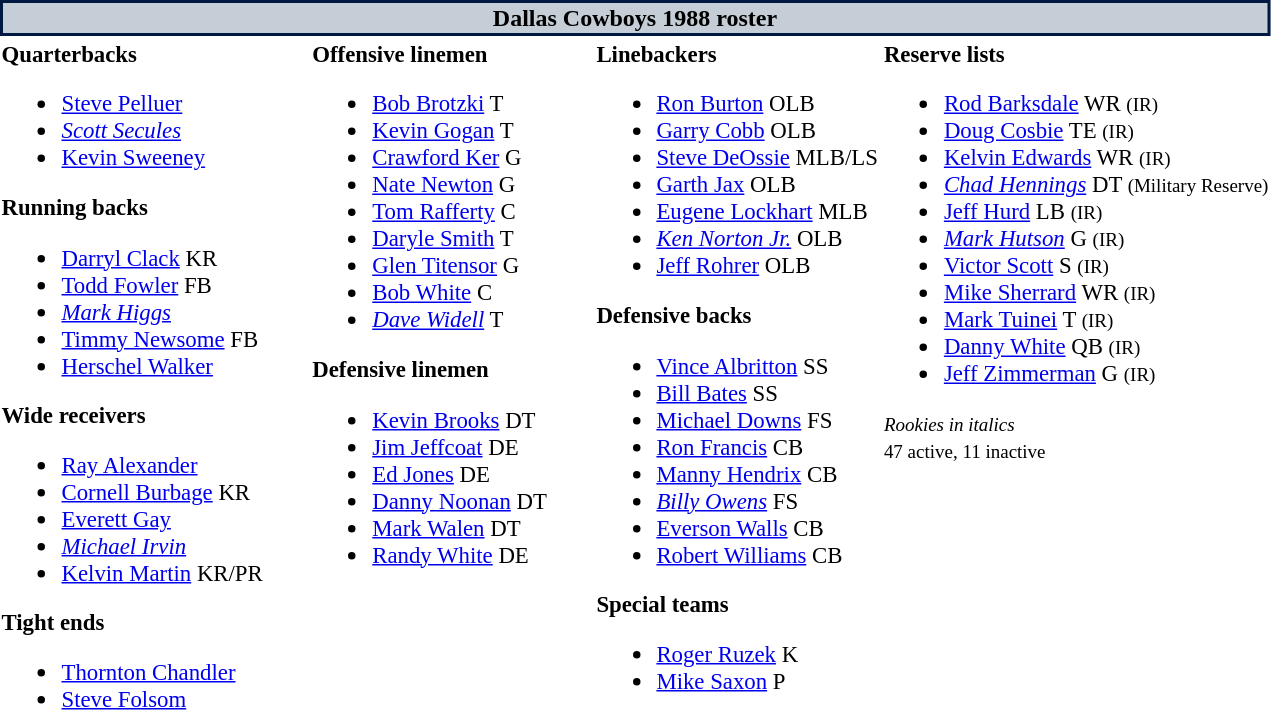<table class="toccolours" style="text-align: left;">
<tr>
<th colspan="7" style="background:#c5ced6; color:black; border: 2px solid #001942; text-align: center;">Dallas Cowboys 1988 roster</th>
</tr>
<tr>
<td style="font-size: 95%;" valign="top"><strong>Quarterbacks</strong><br><ul><li> <a href='#'>Steve Pelluer</a></li><li> <em><a href='#'>Scott Secules</a></em></li><li> <a href='#'>Kevin Sweeney</a></li></ul><strong>Running backs</strong><ul><li> <a href='#'>Darryl Clack</a> KR</li><li> <a href='#'>Todd Fowler</a> FB</li><li> <em><a href='#'>Mark Higgs</a></em></li><li> <a href='#'>Timmy Newsome</a> FB</li><li> <a href='#'>Herschel Walker</a></li></ul><strong>Wide receivers</strong><ul><li> <a href='#'>Ray Alexander</a></li><li> <a href='#'>Cornell Burbage</a> KR</li><li> <a href='#'>Everett Gay</a></li><li> <em><a href='#'>Michael Irvin</a></em></li><li> <a href='#'>Kelvin Martin</a> KR/PR</li></ul><strong>Tight ends</strong><ul><li> <a href='#'>Thornton Chandler</a></li><li> <a href='#'>Steve Folsom</a></li></ul></td>
<td style="width: 25px;"></td>
<td style="font-size: 95%;" valign="top"><strong>Offensive linemen</strong><br><ul><li> <a href='#'>Bob Brotzki</a> T</li><li> <a href='#'>Kevin Gogan</a> T</li><li> <a href='#'>Crawford Ker</a> G</li><li> <a href='#'>Nate Newton</a> G</li><li> <a href='#'>Tom Rafferty</a> C</li><li> <a href='#'>Daryle Smith</a> T</li><li> <a href='#'>Glen Titensor</a> G</li><li> <a href='#'>Bob White</a> C</li><li> <em><a href='#'>Dave Widell</a></em> T</li></ul><strong>Defensive linemen</strong><ul><li> <a href='#'>Kevin Brooks</a> DT</li><li> <a href='#'>Jim Jeffcoat</a> DE</li><li> <a href='#'>Ed Jones</a> DE</li><li> <a href='#'>Danny Noonan</a> DT</li><li> <a href='#'>Mark Walen</a> DT</li><li> <a href='#'>Randy White</a> DE</li></ul></td>
<td style="width: 25px;"></td>
<td style="font-size: 95%;" valign="top"><strong>Linebackers</strong><br><ul><li> <a href='#'>Ron Burton</a> OLB</li><li> <a href='#'>Garry Cobb</a> OLB</li><li> <a href='#'>Steve DeOssie</a> MLB/LS</li><li> <a href='#'>Garth Jax</a> OLB</li><li> <a href='#'>Eugene Lockhart</a> MLB</li><li> <em><a href='#'>Ken Norton Jr.</a></em> OLB</li><li> <a href='#'>Jeff Rohrer</a> OLB</li></ul><strong>Defensive backs</strong><ul><li> <a href='#'>Vince Albritton</a> SS</li><li> <a href='#'>Bill Bates</a> SS</li><li> <a href='#'>Michael Downs</a> FS</li><li> <a href='#'>Ron Francis</a> CB</li><li> <a href='#'>Manny Hendrix</a> CB</li><li> <em><a href='#'>Billy Owens</a></em> FS</li><li> <a href='#'>Everson Walls</a> CB</li><li> <a href='#'>Robert Williams</a> CB</li></ul><strong>Special teams</strong><ul><li> <a href='#'>Roger Ruzek</a> K</li><li> <a href='#'>Mike Saxon</a> P</li></ul></td>
<td style="font-size: 95%;" valign="top"><strong>Reserve lists</strong><br><ul><li> <a href='#'>Rod Barksdale</a> WR <small>(IR)</small> </li><li> <a href='#'>Doug Cosbie</a> TE <small>(IR)</small> </li><li> <a href='#'>Kelvin Edwards</a> WR <small>(IR)</small> </li><li> <em><a href='#'>Chad Hennings</a></em> DT <small>(Military Reserve)</small> </li><li> <a href='#'>Jeff Hurd</a> LB <small>(IR)</small> </li><li> <em><a href='#'>Mark Hutson</a></em> G <small>(IR)</small> </li><li> <a href='#'>Victor Scott</a> S <small>(IR)</small> </li><li> <a href='#'>Mike Sherrard</a> WR <small>(IR)</small> </li><li> <a href='#'>Mark Tuinei</a> T <small>(IR)</small> </li><li> <a href='#'>Danny White</a> QB <small>(IR)</small> </li><li> <a href='#'>Jeff Zimmerman</a> G <small>(IR)</small> </li></ul><small><em>Rookies in italics</em></small><br>
<small>47 active, 11 inactive</small></td>
</tr>
<tr>
</tr>
</table>
